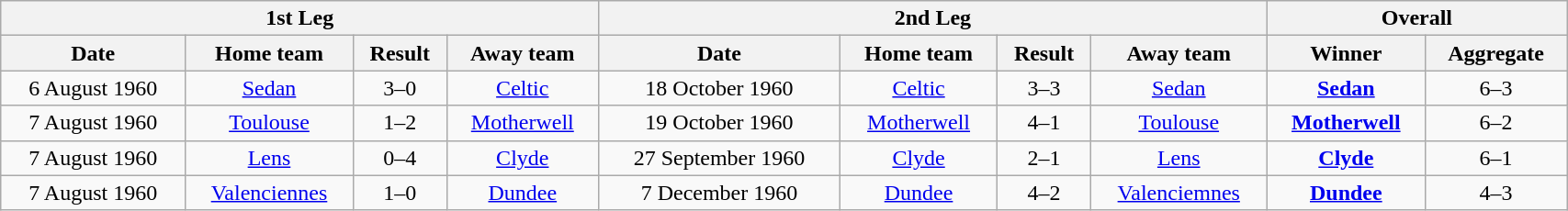<table class="wikitable" style="text-align:center; width: 90%;">
<tr>
<th colspan="4">1st Leg</th>
<th colspan="4">2nd Leg</th>
<th colspan="2">Overall</th>
</tr>
<tr>
<th>Date</th>
<th>Home team</th>
<th>Result</th>
<th>Away team</th>
<th>Date</th>
<th>Home team</th>
<th>Result</th>
<th>Away team</th>
<th>Winner</th>
<th>Aggregate</th>
</tr>
<tr>
<td>6 August 1960</td>
<td><a href='#'>Sedan</a></td>
<td>3–0</td>
<td><a href='#'>Celtic</a></td>
<td>18 October 1960</td>
<td><a href='#'>Celtic</a></td>
<td>3–3</td>
<td><a href='#'>Sedan</a></td>
<td><strong><a href='#'>Sedan</a></strong></td>
<td>6–3</td>
</tr>
<tr>
<td>7 August 1960</td>
<td><a href='#'>Toulouse</a></td>
<td>1–2</td>
<td><a href='#'>Motherwell</a></td>
<td>19 October 1960</td>
<td><a href='#'>Motherwell</a></td>
<td>4–1</td>
<td><a href='#'>Toulouse</a></td>
<td><strong><a href='#'>Motherwell</a></strong></td>
<td>6–2</td>
</tr>
<tr>
<td>7 August 1960</td>
<td><a href='#'>Lens</a></td>
<td>0–4</td>
<td><a href='#'>Clyde</a></td>
<td>27 September 1960</td>
<td><a href='#'>Clyde</a></td>
<td>2–1</td>
<td><a href='#'>Lens</a></td>
<td><strong><a href='#'>Clyde</a></strong></td>
<td>6–1</td>
</tr>
<tr>
<td>7 August 1960</td>
<td><a href='#'>Valenciennes</a></td>
<td>1–0</td>
<td><a href='#'>Dundee</a></td>
<td>7 December 1960</td>
<td><a href='#'>Dundee</a></td>
<td>4–2</td>
<td><a href='#'>Valenciemnes</a></td>
<td><strong><a href='#'>Dundee</a></strong></td>
<td>4–3</td>
</tr>
</table>
